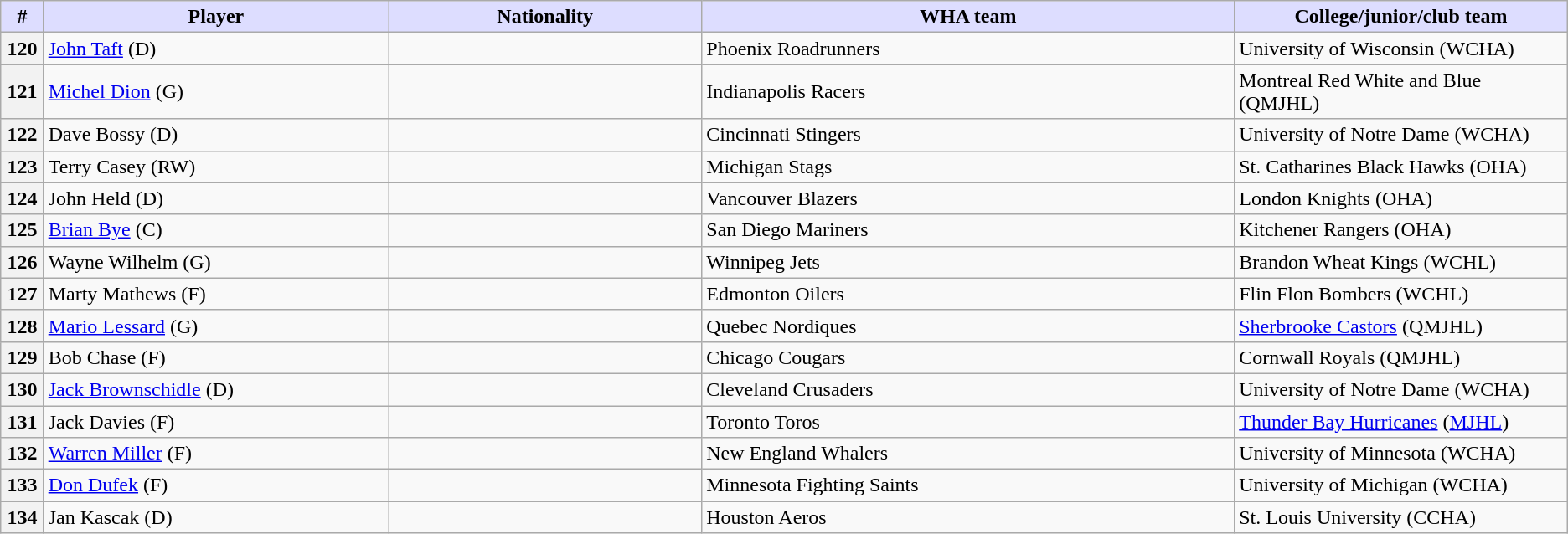<table class="wikitable">
<tr>
<th style="background:#ddf; width:2.75%;">#</th>
<th style="background:#ddf; width:22.0%;">Player</th>
<th style="background:#ddf; width:20.0%;">Nationality</th>
<th style="background:#ddf; width:34.0%;">WHA team</th>
<th style="background:#ddf; width:100.0%;">College/junior/club team</th>
</tr>
<tr>
<th>120</th>
<td><a href='#'>John Taft</a> (D)</td>
<td></td>
<td>Phoenix Roadrunners</td>
<td>University of Wisconsin (WCHA)</td>
</tr>
<tr>
<th>121</th>
<td><a href='#'>Michel Dion</a> (G)</td>
<td></td>
<td>Indianapolis Racers</td>
<td>Montreal Red White and Blue (QMJHL)</td>
</tr>
<tr>
<th>122</th>
<td>Dave Bossy (D)</td>
<td></td>
<td>Cincinnati Stingers</td>
<td>University of Notre Dame (WCHA)</td>
</tr>
<tr>
<th>123</th>
<td>Terry Casey (RW)</td>
<td></td>
<td>Michigan Stags</td>
<td>St. Catharines Black Hawks (OHA)</td>
</tr>
<tr>
<th>124</th>
<td>John Held (D)</td>
<td></td>
<td>Vancouver Blazers</td>
<td>London Knights (OHA)</td>
</tr>
<tr>
<th>125</th>
<td><a href='#'>Brian Bye</a> (C)</td>
<td></td>
<td>San Diego Mariners</td>
<td>Kitchener Rangers (OHA)</td>
</tr>
<tr>
<th>126</th>
<td>Wayne Wilhelm (G)</td>
<td></td>
<td>Winnipeg Jets</td>
<td>Brandon Wheat Kings (WCHL)</td>
</tr>
<tr>
<th>127</th>
<td>Marty Mathews (F)</td>
<td></td>
<td>Edmonton Oilers</td>
<td>Flin Flon Bombers (WCHL)</td>
</tr>
<tr>
<th>128</th>
<td><a href='#'>Mario Lessard</a> (G)</td>
<td></td>
<td>Quebec Nordiques</td>
<td><a href='#'>Sherbrooke Castors</a> (QMJHL)</td>
</tr>
<tr>
<th>129</th>
<td>Bob Chase (F)</td>
<td></td>
<td>Chicago Cougars</td>
<td>Cornwall Royals (QMJHL)</td>
</tr>
<tr>
<th>130</th>
<td><a href='#'>Jack Brownschidle</a> (D)</td>
<td></td>
<td>Cleveland Crusaders</td>
<td>University of Notre Dame (WCHA)</td>
</tr>
<tr>
<th>131</th>
<td>Jack Davies (F)</td>
<td></td>
<td>Toronto Toros</td>
<td><a href='#'>Thunder Bay Hurricanes</a> (<a href='#'>MJHL</a>)</td>
</tr>
<tr>
<th>132</th>
<td><a href='#'>Warren Miller</a> (F)</td>
<td></td>
<td>New England Whalers</td>
<td>University of Minnesota (WCHA)</td>
</tr>
<tr>
<th>133</th>
<td><a href='#'>Don Dufek</a> (F)</td>
<td></td>
<td>Minnesota Fighting Saints</td>
<td>University of Michigan (WCHA)</td>
</tr>
<tr>
<th>134</th>
<td>Jan Kascak (D)</td>
<td></td>
<td>Houston Aeros</td>
<td>St. Louis University (CCHA)</td>
</tr>
</table>
